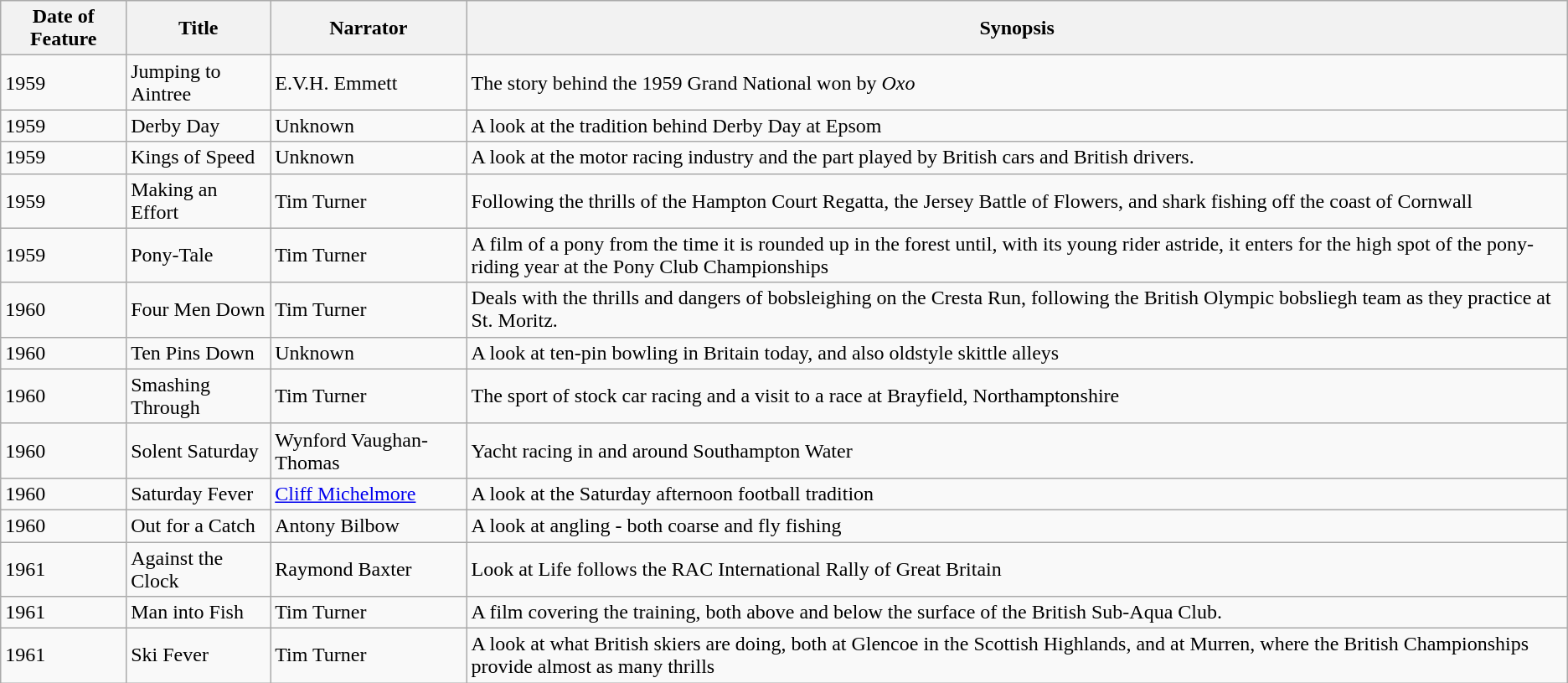<table class="wikitable">
<tr>
<th>Date of Feature</th>
<th>Title</th>
<th>Narrator</th>
<th>Synopsis</th>
</tr>
<tr>
<td>1959</td>
<td>Jumping to Aintree</td>
<td>E.V.H. Emmett</td>
<td>The story behind the 1959 Grand National won by <em>Oxo</em></td>
</tr>
<tr>
<td>1959</td>
<td>Derby Day</td>
<td>Unknown</td>
<td>A look at the tradition behind Derby Day at Epsom</td>
</tr>
<tr>
<td>1959</td>
<td>Kings of Speed</td>
<td>Unknown</td>
<td>A look at the motor racing industry and the part played by British cars and British drivers.</td>
</tr>
<tr>
<td>1959</td>
<td>Making an Effort</td>
<td>Tim Turner</td>
<td>Following the thrills of the Hampton Court Regatta, the Jersey Battle of Flowers, and shark fishing off the coast of Cornwall</td>
</tr>
<tr>
<td>1959</td>
<td>Pony-Tale</td>
<td>Tim Turner</td>
<td>A film of a pony from the time it is rounded up in the forest until, with its young rider astride, it enters for the high spot of the pony-riding year at the Pony Club Championships</td>
</tr>
<tr>
<td>1960</td>
<td>Four Men Down</td>
<td>Tim Turner</td>
<td>Deals with the thrills and dangers of bobsleighing on the Cresta Run, following the British Olympic bobsliegh team as they practice at St. Moritz.</td>
</tr>
<tr>
<td>1960</td>
<td>Ten Pins Down</td>
<td>Unknown</td>
<td>A look at ten-pin bowling in Britain today, and also oldstyle skittle alleys</td>
</tr>
<tr>
<td>1960</td>
<td>Smashing Through</td>
<td>Tim Turner</td>
<td>The sport of stock car racing and a visit to a race at Brayfield, Northamptonshire</td>
</tr>
<tr>
<td>1960</td>
<td>Solent Saturday</td>
<td>Wynford Vaughan-Thomas</td>
<td>Yacht racing in and around Southampton Water</td>
</tr>
<tr>
<td>1960</td>
<td>Saturday Fever</td>
<td><a href='#'>Cliff Michelmore</a></td>
<td>A look at the Saturday afternoon football tradition</td>
</tr>
<tr>
<td>1960</td>
<td>Out for a Catch</td>
<td>Antony Bilbow</td>
<td>A look at angling - both coarse and fly fishing</td>
</tr>
<tr>
<td>1961</td>
<td>Against the Clock</td>
<td>Raymond Baxter</td>
<td>Look at Life follows the RAC International Rally of Great Britain</td>
</tr>
<tr>
<td>1961</td>
<td>Man into Fish</td>
<td>Tim Turner</td>
<td>A film covering the training, both above and below the surface of the British Sub-Aqua Club.</td>
</tr>
<tr>
<td>1961</td>
<td>Ski Fever</td>
<td>Tim Turner</td>
<td>A look at what British skiers are doing, both at Glencoe in the Scottish Highlands, and at Murren, where the British Championships provide almost as many thrills</td>
</tr>
</table>
